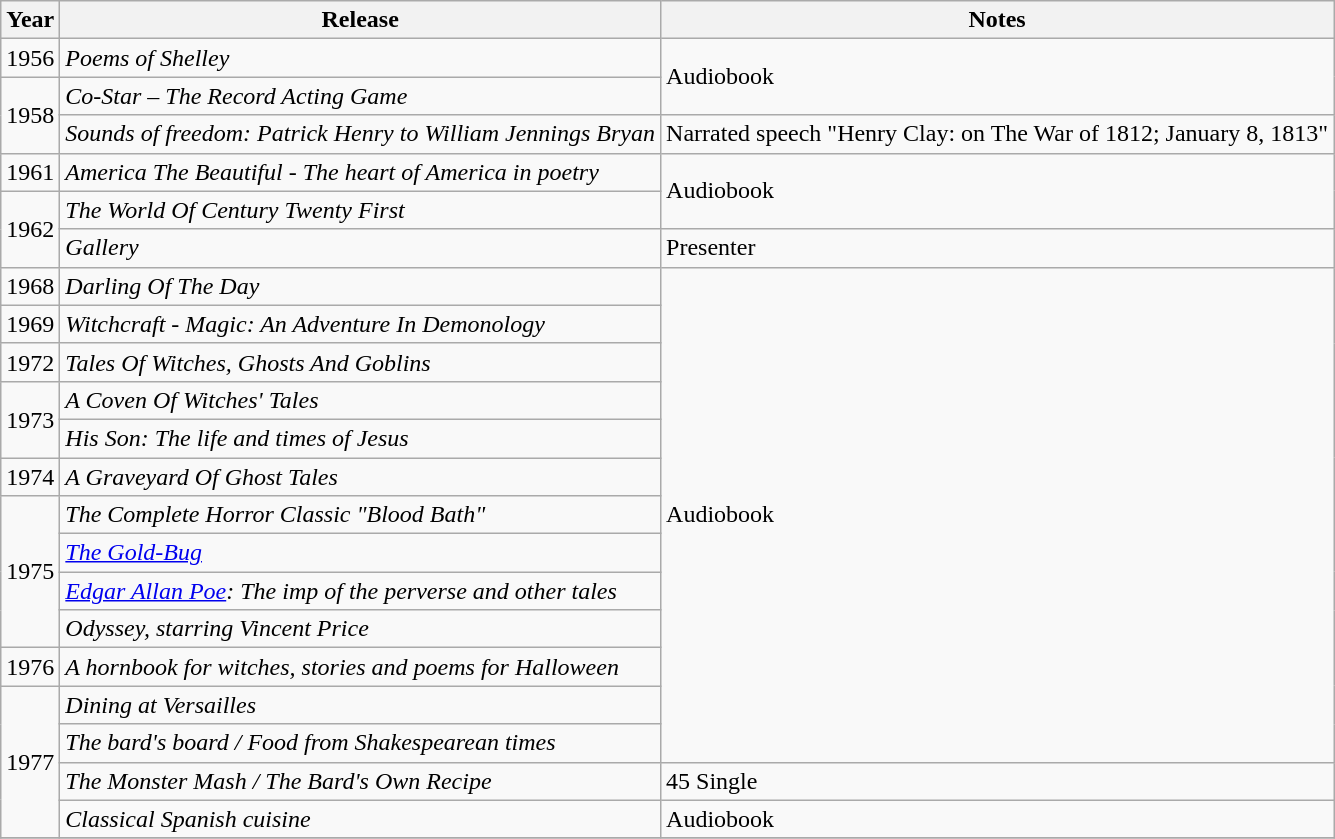<table class="wikitable sortable">
<tr>
<th>Year</th>
<th>Release</th>
<th class="unsortable">Notes</th>
</tr>
<tr>
<td>1956</td>
<td><em>Poems of Shelley</em></td>
<td rowspan="2">Audiobook</td>
</tr>
<tr>
<td rowspan="2">1958</td>
<td><em>Co-Star – The Record Acting Game</em></td>
</tr>
<tr>
<td><em>Sounds of freedom: Patrick Henry to William Jennings Bryan</em></td>
<td>Narrated speech "Henry Clay: on The War of 1812; January 8, 1813"</td>
</tr>
<tr>
<td>1961</td>
<td><em>America The Beautiful - The heart of America in poetry</em></td>
<td rowspan="2">Audiobook</td>
</tr>
<tr>
<td rowspan="2">1962</td>
<td data-sort-value="World Of Century Twenty First, The"><em>The World Of Century Twenty First</em></td>
</tr>
<tr>
<td><em>Gallery</em></td>
<td>Presenter</td>
</tr>
<tr>
<td>1968</td>
<td><em>Darling Of The Day</em></td>
<td rowspan="13">Audiobook</td>
</tr>
<tr>
<td>1969</td>
<td><em>Witchcraft - Magic: An Adventure In Demonology</em></td>
</tr>
<tr>
<td>1972</td>
<td><em>Tales Of Witches, Ghosts And Goblins</em></td>
</tr>
<tr>
<td rowspan="2">1973</td>
<td data-sort-value="Coven Of Witches' Tales, A"><em>A Coven Of Witches' Tales</em></td>
</tr>
<tr>
<td><em>His Son: The life and times of Jesus</em></td>
</tr>
<tr>
<td>1974</td>
<td data-sort-value="Graveyard Of Ghost Tales, A"><em>A Graveyard Of Ghost Tales</em></td>
</tr>
<tr>
<td rowspan="4">1975</td>
<td data-sort-value="Complete Horror Classic "Blood Bath", The"><em>The Complete Horror Classic "Blood Bath"</em></td>
</tr>
<tr>
<td data-sort-value="Gold-Bug, The"><em><a href='#'>The Gold-Bug</a></em></td>
</tr>
<tr>
<td><em><a href='#'>Edgar Allan Poe</a>: The imp of the perverse and other tales</em></td>
</tr>
<tr>
<td><em>Odyssey, starring Vincent Price</em></td>
</tr>
<tr>
<td>1976</td>
<td data-sort-value="Hornbook For Witches, Stories And Poems For Halloween, A"><em>A hornbook for witches, stories and poems for Halloween</em></td>
</tr>
<tr>
<td rowspan="4">1977</td>
<td><em>Dining at Versailles</em></td>
</tr>
<tr>
<td data-sort-value="Bard's Board / Food From Shakespearean Times, The"><em>The bard's board / Food from Shakespearean times</em></td>
</tr>
<tr>
<td data-sort-value="Monster Mash / The Bard's Own Recipe, The"><em>The Monster Mash / The Bard's Own Recipe</em></td>
<td>45 Single</td>
</tr>
<tr>
<td><em>Classical Spanish cuisine</em></td>
<td>Audiobook</td>
</tr>
<tr>
</tr>
</table>
